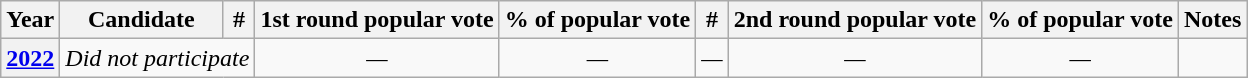<table class="wikitable" style="text-align:center">
<tr>
<th>Year</th>
<th>Candidate</th>
<th>#</th>
<th>1st round popular vote</th>
<th>% of popular vote</th>
<th>#</th>
<th>2nd round popular vote</th>
<th>% of popular vote</th>
<th>Notes</th>
</tr>
<tr>
<th><a href='#'>2022</a></th>
<td colspan="2"><em>Did not participate</em></td>
<td><em>—</em></td>
<td><em>—</em></td>
<td><em>—</em></td>
<td><em>—</em></td>
<td><em>—</em></td>
</tr>
</table>
